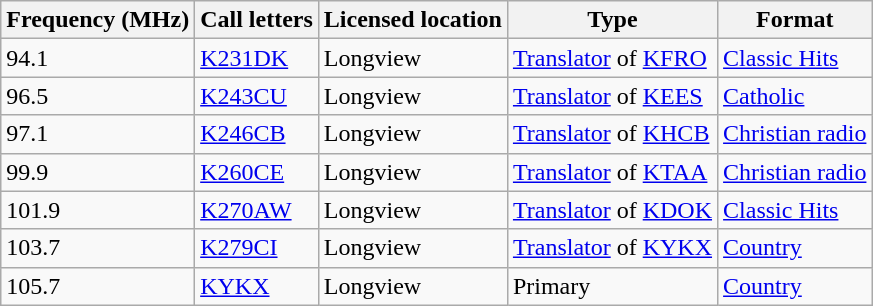<table class="wikitable">
<tr>
<th>Frequency (MHz)</th>
<th>Call letters</th>
<th>Licensed location</th>
<th>Type</th>
<th>Format</th>
</tr>
<tr>
<td>94.1</td>
<td><a href='#'>K231DK</a></td>
<td>Longview</td>
<td><a href='#'>Translator</a> of <a href='#'>KFRO</a></td>
<td><a href='#'>Classic Hits</a></td>
</tr>
<tr>
<td>96.5</td>
<td><a href='#'>K243CU</a></td>
<td>Longview</td>
<td><a href='#'>Translator</a> of <a href='#'>KEES</a></td>
<td><a href='#'>Catholic</a></td>
</tr>
<tr>
<td>97.1</td>
<td><a href='#'>K246CB</a></td>
<td>Longview</td>
<td><a href='#'>Translator</a> of <a href='#'>KHCB</a></td>
<td><a href='#'>Christian radio</a></td>
</tr>
<tr>
<td>99.9</td>
<td><a href='#'>K260CE</a></td>
<td>Longview</td>
<td><a href='#'>Translator</a> of <a href='#'>KTAA</a></td>
<td><a href='#'>Christian radio</a></td>
</tr>
<tr>
<td>101.9</td>
<td><a href='#'>K270AW</a></td>
<td>Longview</td>
<td><a href='#'>Translator</a> of <a href='#'>KDOK</a></td>
<td><a href='#'>Classic Hits</a></td>
</tr>
<tr>
<td>103.7</td>
<td><a href='#'>K279CI</a></td>
<td>Longview</td>
<td><a href='#'>Translator</a> of <a href='#'>KYKX</a></td>
<td><a href='#'>Country</a></td>
</tr>
<tr>
<td>105.7</td>
<td><a href='#'>KYKX</a></td>
<td>Longview</td>
<td>Primary</td>
<td><a href='#'>Country</a></td>
</tr>
</table>
